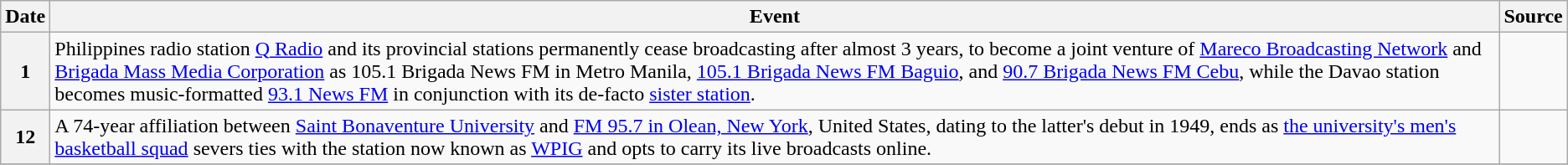<table class=wikitable>
<tr>
<th>Date</th>
<th>Event</th>
<th>Source</th>
</tr>
<tr>
<th rowspan=1=>1</th>
<td>Philippines radio station <a href='#'>Q Radio</a> and its provincial stations permanently cease broadcasting after almost 3 years, to become a joint venture of <a href='#'>Mareco Broadcasting Network</a> and <a href='#'>Brigada Mass Media Corporation</a> as 105.1 Brigada News FM in Metro Manila, <a href='#'>105.1 Brigada News FM Baguio</a>, and <a href='#'>90.7 Brigada News FM Cebu</a>, while the Davao station becomes music-formatted <a href='#'>93.1 News FM</a> in conjunction with its de-facto <a href='#'>sister station</a>.</td>
<td></td>
</tr>
<tr>
<th>12</th>
<td>A 74-year affiliation between <a href='#'>Saint Bonaventure University</a> and <a href='#'>FM 95.7 in Olean, New York</a>, United States, dating to the latter's debut in 1949, ends as <a href='#'>the university's men's basketball squad</a> severs ties with the station now known as <a href='#'>WPIG</a> and opts to carry its live broadcasts online.</td>
<td></td>
</tr>
<tr>
</tr>
</table>
